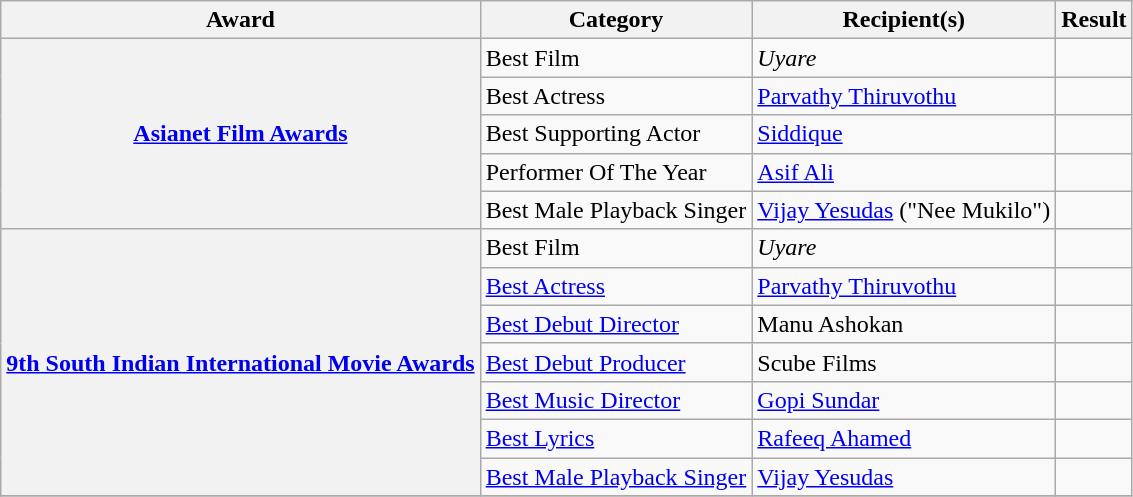<table class="wikitable sortable">
<tr>
<th scope="col">Award</th>
<th scope="col">Category</th>
<th scope="col">Recipient(s)</th>
<th scope="col" class="unsortable">Result</th>
</tr>
<tr>
<th rowspan="5"><a href='#'>Asianet Film Awards</a></th>
<td>Best Film</td>
<td><em>Uyare</em></td>
<td></td>
</tr>
<tr>
<td>Best Actress</td>
<td><a href='#'>Parvathy Thiruvothu</a></td>
<td></td>
</tr>
<tr>
<td>Best Supporting Actor</td>
<td><a href='#'>Siddique</a></td>
<td></td>
</tr>
<tr>
<td>Performer Of The Year</td>
<td><a href='#'>Asif Ali</a></td>
<td></td>
</tr>
<tr>
<td>Best Male Playback Singer</td>
<td><a href='#'>Vijay Yesudas</a> ("Nee Mukilo")</td>
<td></td>
</tr>
<tr>
<th rowspan="7"><a href='#'>9th South Indian International Movie Awards</a></th>
<td>Best Film</td>
<td><em>Uyare</em></td>
<td></td>
</tr>
<tr>
<td><a href='#'>Best Actress</a></td>
<td><a href='#'>Parvathy Thiruvothu</a></td>
<td></td>
</tr>
<tr>
<td><a href='#'>Best Debut Director</a></td>
<td>Manu Ashokan</td>
<td></td>
</tr>
<tr>
<td><a href='#'>Best Debut Producer</a></td>
<td>Scube Films</td>
<td></td>
</tr>
<tr>
<td><a href='#'>Best Music Director</a></td>
<td><a href='#'>Gopi Sundar</a></td>
<td></td>
</tr>
<tr>
<td><a href='#'>Best Lyrics</a></td>
<td><a href='#'>Rafeeq Ahamed</a></td>
<td></td>
</tr>
<tr>
<td><a href='#'>Best Male Playback Singer</a></td>
<td><a href='#'>Vijay Yesudas</a></td>
<td></td>
</tr>
<tr>
</tr>
</table>
